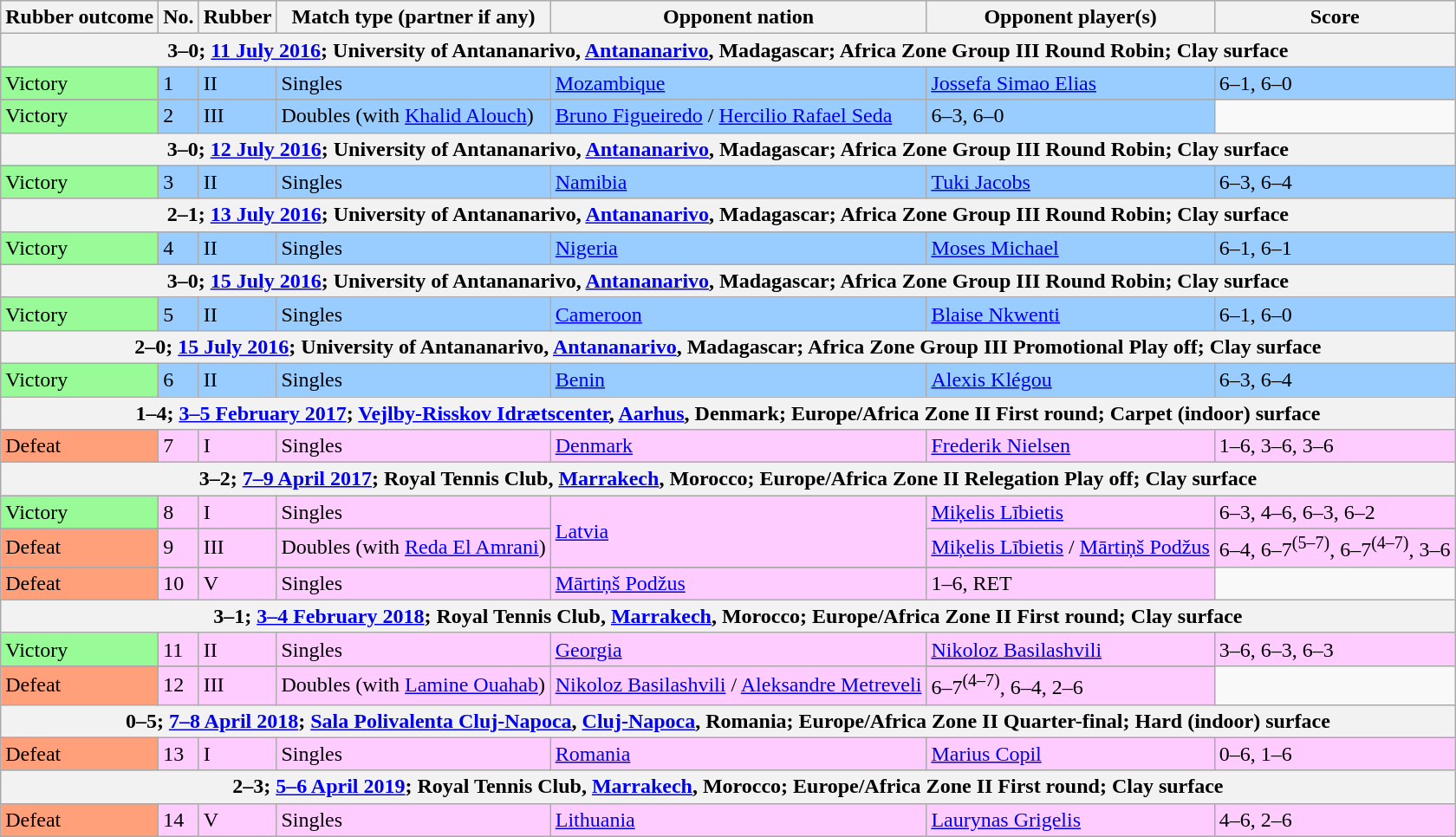<table class=wikitable>
<tr>
<th>Rubber outcome</th>
<th>No.</th>
<th>Rubber</th>
<th>Match type (partner if any)</th>
<th>Opponent nation</th>
<th>Opponent player(s)</th>
<th>Score</th>
</tr>
<tr>
<th colspan=7>3–0; <a href='#'>11 July 2016</a>; University of Antananarivo, <a href='#'>Antananarivo</a>, Madagascar; Africa Zone Group III Round Robin; Clay surface</th>
</tr>
<tr bgcolor=#99CCFF>
<td bgcolor=98FB98>Victory</td>
<td>1</td>
<td>II</td>
<td>Singles</td>
<td rowspan=2> <a href='#'>Mozambique</a></td>
<td><a href='#'>Jossefa Simao Elias</a></td>
<td>6–1, 6–0</td>
</tr>
<tr>
</tr>
<tr bgcolor=#99CCFF>
<td bgcolor=98FB98>Victory</td>
<td>2</td>
<td>III</td>
<td>Doubles (with <a href='#'>Khalid Alouch</a>)</td>
<td><a href='#'>Bruno Figueiredo</a> / <a href='#'>Hercilio Rafael Seda</a></td>
<td>6–3, 6–0</td>
</tr>
<tr>
<th colspan=7>3–0; <a href='#'>12 July 2016</a>; University of Antananarivo, <a href='#'>Antananarivo</a>, Madagascar; Africa Zone Group III Round Robin; Clay surface</th>
</tr>
<tr bgcolor=#99CCFF>
<td bgcolor=98FB98>Victory</td>
<td>3</td>
<td>II</td>
<td>Singles</td>
<td> <a href='#'>Namibia</a></td>
<td><a href='#'>Tuki Jacobs</a></td>
<td>6–3, 6–4</td>
</tr>
<tr>
<th colspan=7>2–1; <a href='#'>13 July 2016</a>; University of Antananarivo, <a href='#'>Antananarivo</a>, Madagascar; Africa Zone Group III Round Robin; Clay surface</th>
</tr>
<tr bgcolor=#99CCFF>
<td bgcolor=98FB98>Victory</td>
<td>4</td>
<td>II</td>
<td>Singles</td>
<td> <a href='#'>Nigeria</a></td>
<td><a href='#'>Moses Michael</a></td>
<td>6–1, 6–1</td>
</tr>
<tr>
<th colspan=7>3–0; <a href='#'>15 July 2016</a>; University of Antananarivo, <a href='#'>Antananarivo</a>, Madagascar; Africa Zone Group III Round Robin; Clay surface</th>
</tr>
<tr bgcolor=#99CCFF>
<td bgcolor=98FB98>Victory</td>
<td>5</td>
<td>II</td>
<td>Singles</td>
<td> <a href='#'>Cameroon</a></td>
<td><a href='#'>Blaise Nkwenti</a></td>
<td>6–1, 6–0</td>
</tr>
<tr>
<th colspan=7>2–0; <a href='#'>15 July 2016</a>; University of Antananarivo, <a href='#'>Antananarivo</a>, Madagascar; Africa Zone Group III Promotional Play off; Clay surface</th>
</tr>
<tr bgcolor=#99CCFF>
<td bgcolor=98FB98>Victory</td>
<td>6</td>
<td>II</td>
<td>Singles</td>
<td> <a href='#'>Benin</a></td>
<td><a href='#'>Alexis Klégou</a></td>
<td>6–3, 6–4</td>
</tr>
<tr>
<th colspan=7>1–4; <a href='#'>3–5 February 2017</a>; <a href='#'>Vejlby-Risskov Idrætscenter</a>, <a href='#'>Aarhus</a>, Denmark; Europe/Africa Zone II First round; Carpet (indoor) surface</th>
</tr>
<tr bgcolor=#FFCCFF>
<td bgcolor=FFA07A>Defeat</td>
<td>7</td>
<td>I</td>
<td>Singles</td>
<td> <a href='#'>Denmark</a></td>
<td><a href='#'>Frederik Nielsen</a></td>
<td>1–6, 3–6, 3–6</td>
</tr>
<tr>
<th colspan=7>3–2; <a href='#'>7–9 April 2017</a>; Royal Tennis Club, <a href='#'>Marrakech</a>, Morocco; Europe/Africa Zone II Relegation Play off; Clay surface</th>
</tr>
<tr bgcolor=#FFCCFF>
<td bgcolor=98FB98>Victory</td>
<td>8</td>
<td>I</td>
<td>Singles</td>
<td rowspan=3> <a href='#'>Latvia</a></td>
<td><a href='#'>Miķelis Lībietis</a></td>
<td>6–3, 4–6, 6–3, 6–2</td>
</tr>
<tr>
</tr>
<tr bgcolor=#FFCCFF>
<td bgcolor=FFA07A>Defeat</td>
<td>9</td>
<td>III</td>
<td>Doubles (with <a href='#'>Reda El Amrani</a>)</td>
<td><a href='#'>Miķelis Lībietis</a> / <a href='#'>Mārtiņš Podžus</a></td>
<td>6–4, 6–7<sup>(5–7)</sup>, 6–7<sup>(4–7)</sup>, 3–6</td>
</tr>
<tr>
</tr>
<tr bgcolor=#FFCCFF>
<td bgcolor=FFA07A>Defeat</td>
<td>10</td>
<td>V</td>
<td>Singles</td>
<td><a href='#'>Mārtiņš Podžus</a></td>
<td>1–6, RET</td>
</tr>
<tr>
<th colspan=7>3–1; <a href='#'>3–4 February 2018</a>; Royal Tennis Club, <a href='#'>Marrakech</a>, Morocco; Europe/Africa Zone II First round; Clay surface</th>
</tr>
<tr bgcolor=#FFCCFF>
<td bgcolor=98FB98>Victory</td>
<td>11</td>
<td>II</td>
<td>Singles</td>
<td rowspan=2> <a href='#'>Georgia</a></td>
<td><a href='#'>Nikoloz Basilashvili</a></td>
<td>3–6, 6–3, 6–3</td>
</tr>
<tr>
</tr>
<tr bgcolor=#FFCCFF>
<td bgcolor=FFA07A>Defeat</td>
<td>12</td>
<td>III</td>
<td>Doubles (with <a href='#'>Lamine Ouahab</a>)</td>
<td><a href='#'>Nikoloz Basilashvili</a> / <a href='#'>Aleksandre Metreveli</a></td>
<td>6–7<sup>(4–7)</sup>, 6–4, 2–6</td>
</tr>
<tr>
<th colspan=7>0–5; <a href='#'>7–8 April 2018</a>; <a href='#'>Sala Polivalenta Cluj-Napoca</a>, <a href='#'>Cluj-Napoca</a>, Romania; Europe/Africa Zone II Quarter-final; Hard (indoor) surface</th>
</tr>
<tr bgcolor=#FFCCFF>
<td bgcolor=FFA07A>Defeat</td>
<td>13</td>
<td>I</td>
<td>Singles</td>
<td> <a href='#'>Romania</a></td>
<td><a href='#'>Marius Copil</a></td>
<td>0–6, 1–6</td>
</tr>
<tr>
<th colspan=7>2–3; <a href='#'>5–6 April 2019</a>; Royal Tennis Club, <a href='#'>Marrakech</a>, Morocco; Europe/Africa Zone II First round; Clay surface</th>
</tr>
<tr bgcolor=#FFCCFF>
<td bgcolor=FFA07A>Defeat</td>
<td>14</td>
<td>V</td>
<td>Singles</td>
<td> <a href='#'>Lithuania</a></td>
<td><a href='#'>Laurynas Grigelis</a></td>
<td>4–6, 2–6</td>
</tr>
</table>
